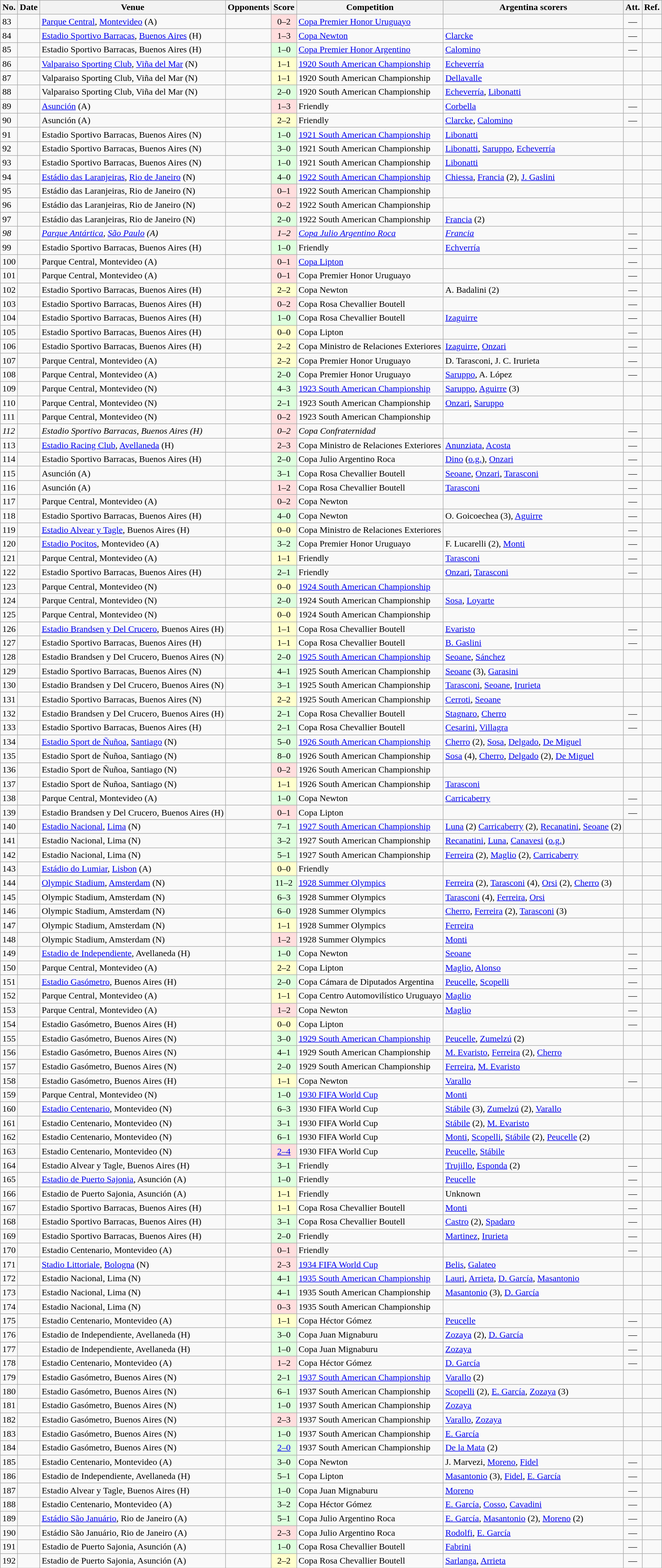<table class="wikitable sortable">
<tr>
<th>No.</th>
<th>Date</th>
<th>Venue</th>
<th>Opponents</th>
<th>Score</th>
<th>Competition</th>
<th class=unsortable>Argentina scorers</th>
<th>Att.</th>
<th class=unsortable>Ref.</th>
</tr>
<tr>
<td>83</td>
<td></td>
<td><a href='#'>Parque Central</a>, <a href='#'>Montevideo</a> (A)</td>
<td></td>
<td align=center bgcolor=#ffdddd>0–2</td>
<td><a href='#'>Copa Premier Honor Uruguayo</a></td>
<td></td>
<td align=center>—</td>
<td></td>
</tr>
<tr>
<td>84</td>
<td></td>
<td><a href='#'>Estadio Sportivo Barracas</a>, <a href='#'>Buenos Aires</a> (H)</td>
<td></td>
<td align=center bgcolor=#ffdddd>1–3</td>
<td><a href='#'>Copa Newton</a></td>
<td><a href='#'>Clarcke</a></td>
<td align=center>—</td>
<td></td>
</tr>
<tr>
<td>85</td>
<td></td>
<td>Estadio Sportivo Barracas, Buenos Aires (H)</td>
<td></td>
<td align=center bgcolor=#ddffdd>1–0</td>
<td><a href='#'>Copa Premier Honor Argentino</a></td>
<td><a href='#'>Calomino</a></td>
<td align=center>—</td>
<td></td>
</tr>
<tr>
<td>86</td>
<td></td>
<td><a href='#'>Valparaiso Sporting Club</a>, <a href='#'>Viña del Mar</a> (N)</td>
<td></td>
<td align=center bgcolor=#ffffcc>1–1</td>
<td><a href='#'>1920 South American Championship</a></td>
<td><a href='#'>Echeverría</a></td>
<td align=center></td>
<td></td>
</tr>
<tr>
<td>87</td>
<td></td>
<td>Valparaiso Sporting Club, Viña del Mar (N)</td>
<td></td>
<td align=center bgcolor=#ffffcc>1–1</td>
<td>1920 South American Championship</td>
<td><a href='#'>Dellavalle</a></td>
<td align=center></td>
<td></td>
</tr>
<tr>
<td>88</td>
<td></td>
<td>Valparaiso Sporting Club, Viña del Mar (N)</td>
<td></td>
<td align=center bgcolor=#ddffdd>2–0</td>
<td>1920 South American Championship</td>
<td><a href='#'>Echeverría</a>, <a href='#'>Libonatti</a></td>
<td align=center></td>
<td></td>
</tr>
<tr>
<td>89</td>
<td></td>
<td><a href='#'>Asunción</a> (A)</td>
<td></td>
<td align=center bgcolor=#ffdddd>1–3</td>
<td>Friendly</td>
<td><a href='#'>Corbella</a></td>
<td align=center>—</td>
<td></td>
</tr>
<tr>
<td>90</td>
<td></td>
<td>Asunción (A)</td>
<td></td>
<td align=center bgcolor=#ffffcc>2–2</td>
<td>Friendly</td>
<td><a href='#'>Clarcke</a>, <a href='#'>Calomino</a></td>
<td align=center>—</td>
<td></td>
</tr>
<tr>
<td>91</td>
<td></td>
<td>Estadio Sportivo Barracas, Buenos Aires (N)</td>
<td></td>
<td align=center bgcolor=#ddffdd>1–0</td>
<td><a href='#'>1921 South American Championship</a></td>
<td><a href='#'>Libonatti</a></td>
<td align=center></td>
<td></td>
</tr>
<tr>
<td>92</td>
<td></td>
<td>Estadio Sportivo Barracas, Buenos Aires (N)</td>
<td></td>
<td align=center bgcolor=#ddffdd>3–0</td>
<td>1921 South American Championship</td>
<td><a href='#'>Libonatti</a>, <a href='#'>Saruppo</a>, <a href='#'>Echeverría</a></td>
<td align=center></td>
<td></td>
</tr>
<tr>
<td>93</td>
<td></td>
<td>Estadio Sportivo Barracas, Buenos Aires (N)</td>
<td></td>
<td align=center bgcolor=#ddffdd>1–0</td>
<td>1921 South American Championship</td>
<td><a href='#'>Libonatti</a></td>
<td align=center></td>
<td></td>
</tr>
<tr>
<td>94</td>
<td></td>
<td><a href='#'>Estádio das Laranjeiras</a>, <a href='#'>Rio de Janeiro</a> (N)</td>
<td></td>
<td align=center bgcolor=#ddffdd>4–0</td>
<td><a href='#'>1922 South American Championship</a></td>
<td><a href='#'>Chiessa</a>, <a href='#'>Francia</a> (2), <a href='#'>J. Gaslini</a></td>
<td align=center></td>
<td></td>
</tr>
<tr>
<td>95</td>
<td></td>
<td>Estádio das Laranjeiras, Rio de Janeiro (N)</td>
<td></td>
<td align=center bgcolor=#ffdddd>0–1</td>
<td>1922 South American Championship</td>
<td></td>
<td align=center></td>
<td></td>
</tr>
<tr>
<td>96</td>
<td></td>
<td>Estádio das Laranjeiras, Rio de Janeiro (N)</td>
<td></td>
<td align=center bgcolor=#ffdddd>0–2</td>
<td>1922 South American Championship</td>
<td></td>
<td align=center></td>
<td></td>
</tr>
<tr>
<td>97</td>
<td></td>
<td>Estádio das Laranjeiras, Rio de Janeiro (N)</td>
<td></td>
<td align=center bgcolor=#ddffdd>2–0</td>
<td>1922 South American Championship</td>
<td><a href='#'>Francia</a> (2)</td>
<td align=center></td>
<td></td>
</tr>
<tr>
<td><em>98</em></td>
<td><em></em></td>
<td><em><a href='#'>Parque Antártica</a>, <a href='#'>São Paulo</a> (A)</em></td>
<td><em></em></td>
<td align=center bgcolor=#ffdddd><em>1–2</em></td>
<td><em><a href='#'>Copa Julio Argentino Roca</a></em></td>
<td><em><a href='#'>Francia</a></em></td>
<td align=center>—</td>
<td></td>
</tr>
<tr>
<td>99</td>
<td></td>
<td>Estadio Sportivo Barracas, Buenos Aires (H)</td>
<td></td>
<td align=center bgcolor=#ddffdd>1–0</td>
<td>Friendly</td>
<td><a href='#'>Echverría</a></td>
<td align=center>—</td>
<td></td>
</tr>
<tr>
<td>100</td>
<td></td>
<td>Parque Central, Montevideo (A)</td>
<td></td>
<td align=center bgcolor=#ffdddd>0–1</td>
<td><a href='#'>Copa Lipton</a></td>
<td></td>
<td align=center>—</td>
<td></td>
</tr>
<tr>
<td>101</td>
<td></td>
<td>Parque Central, Montevideo (A)</td>
<td></td>
<td align=center bgcolor=#ffdddd>0–1</td>
<td>Copa Premier Honor Uruguayo</td>
<td></td>
<td align=center>—</td>
<td></td>
</tr>
<tr>
<td>102</td>
<td></td>
<td>Estadio Sportivo Barracas, Buenos Aires (H)</td>
<td></td>
<td align=center bgcolor=#ffffcc>2–2</td>
<td>Copa Newton</td>
<td>A. Badalini (2)</td>
<td align=center>—</td>
<td></td>
</tr>
<tr>
<td>103</td>
<td></td>
<td>Estadio Sportivo Barracas, Buenos Aires (H)</td>
<td></td>
<td align=center bgcolor=#ffdddd>0–2</td>
<td>Copa Rosa Chevallier Boutell</td>
<td></td>
<td align=center>—</td>
<td></td>
</tr>
<tr>
<td>104</td>
<td></td>
<td>Estadio Sportivo Barracas, Buenos Aires (H)</td>
<td></td>
<td align=center bgcolor=#ddffdd>1–0</td>
<td>Copa Rosa Chevallier Boutell</td>
<td><a href='#'>Izaguirre</a></td>
<td align=center>—</td>
<td></td>
</tr>
<tr>
<td>105</td>
<td></td>
<td>Estadio Sportivo Barracas, Buenos Aires (H)</td>
<td></td>
<td align=center bgcolor=#ffffcc>0–0</td>
<td>Copa Lipton</td>
<td></td>
<td align=center>—</td>
<td></td>
</tr>
<tr>
<td>106</td>
<td></td>
<td>Estadio Sportivo Barracas, Buenos Aires (H)</td>
<td></td>
<td align=center bgcolor=#ffffcc>2–2</td>
<td>Copa Ministro de Relaciones Exteriores</td>
<td><a href='#'>Izaguirre</a>, <a href='#'>Onzari</a></td>
<td align=center>—</td>
<td></td>
</tr>
<tr>
<td>107</td>
<td></td>
<td>Parque Central, Montevideo (A)</td>
<td></td>
<td align=center bgcolor=#ffffcc>2–2</td>
<td>Copa Premier Honor Uruguayo</td>
<td>D. Tarasconi, J. C. Irurieta</td>
<td align=center>—</td>
<td></td>
</tr>
<tr>
<td>108</td>
<td></td>
<td>Parque Central, Montevideo (A)</td>
<td></td>
<td align=center bgcolor=#ddffdd>2–0</td>
<td>Copa Premier Honor Uruguayo</td>
<td><a href='#'>Saruppo</a>, A. López</td>
<td align=center>—</td>
<td></td>
</tr>
<tr>
<td>109</td>
<td></td>
<td>Parque Central, Montevideo (N)</td>
<td></td>
<td align=center bgcolor=#ddffdd>4–3</td>
<td><a href='#'>1923 South American Championship</a></td>
<td><a href='#'>Saruppo</a>, <a href='#'>Aguirre</a> (3)</td>
<td align=center></td>
<td></td>
</tr>
<tr>
<td>110</td>
<td></td>
<td>Parque Central, Montevideo (N)</td>
<td></td>
<td align=center bgcolor=#ddffdd>2–1</td>
<td>1923 South American Championship</td>
<td><a href='#'>Onzari</a>, <a href='#'>Saruppo</a></td>
<td align=center></td>
<td></td>
</tr>
<tr>
<td>111</td>
<td></td>
<td>Parque Central, Montevideo (N)</td>
<td></td>
<td align=center bgcolor=#ffdddd>0–2</td>
<td>1923 South American Championship</td>
<td></td>
<td align=center></td>
<td></td>
</tr>
<tr>
<td><em>112</em></td>
<td><em></em></td>
<td><em>Estadio Sportivo Barracas, Buenos Aires (H)</em></td>
<td><em></em></td>
<td align=center bgcolor=#ffdddd><em>0–2</em></td>
<td><em>Copa Confraternidad</em></td>
<td></td>
<td align=center>—</td>
<td></td>
</tr>
<tr>
<td>113</td>
<td></td>
<td><a href='#'>Estadio Racing Club</a>, <a href='#'>Avellaneda</a> (H)</td>
<td></td>
<td align=center bgcolor=#ffdddd>2–3</td>
<td>Copa Ministro de Relaciones Exteriores</td>
<td><a href='#'>Anunziata</a>, <a href='#'>Acosta</a></td>
<td align=center>—</td>
<td></td>
</tr>
<tr>
<td>114</td>
<td></td>
<td>Estadio Sportivo Barracas, Buenos Aires (H)</td>
<td></td>
<td align=center bgcolor=#ddffdd>2–0</td>
<td>Copa Julio Argentino Roca</td>
<td><a href='#'>Dino</a> (<a href='#'>o.g.</a>), <a href='#'>Onzari</a></td>
<td align=center>—</td>
<td></td>
</tr>
<tr>
<td>115</td>
<td></td>
<td>Asunción (A)</td>
<td></td>
<td align=center bgcolor=#ddffdd>3–1</td>
<td>Copa Rosa Chevallier Boutell</td>
<td><a href='#'>Seoane</a>, <a href='#'>Onzari</a>, <a href='#'>Tarasconi</a></td>
<td align=center>—</td>
<td></td>
</tr>
<tr>
<td>116</td>
<td></td>
<td>Asunción (A)</td>
<td></td>
<td align=center bgcolor=#ffdddd>1–2</td>
<td>Copa Rosa Chevallier Boutell</td>
<td><a href='#'>Tarasconi</a></td>
<td align=center>—</td>
<td></td>
</tr>
<tr>
<td>117</td>
<td></td>
<td>Parque Central, Montevideo (A)</td>
<td></td>
<td align=center bgcolor=#ffdddd>0–2</td>
<td>Copa Newton</td>
<td></td>
<td align=center>—</td>
<td></td>
</tr>
<tr>
<td>118</td>
<td></td>
<td>Estadio Sportivo Barracas, Buenos Aires (H)</td>
<td></td>
<td align=center bgcolor=#ddffdd>4–0</td>
<td>Copa Newton</td>
<td>O. Goicoechea (3), <a href='#'>Aguirre</a></td>
<td align=center>—</td>
<td></td>
</tr>
<tr>
<td>119</td>
<td></td>
<td><a href='#'>Estadio Alvear y Tagle</a>, Buenos Aires (H)</td>
<td></td>
<td align=center bgcolor=#ffffcc>0–0</td>
<td>Copa Ministro de Relaciones Exteriores</td>
<td></td>
<td align=center>—</td>
<td></td>
</tr>
<tr>
<td>120</td>
<td></td>
<td><a href='#'>Estadio Pocitos</a>, Montevideo (A)</td>
<td></td>
<td align=center bgcolor=#ddffdd>3–2</td>
<td>Copa Premier Honor Uruguayo</td>
<td>F. Lucarelli (2), <a href='#'>Monti</a></td>
<td align=center>—</td>
<td></td>
</tr>
<tr>
<td>121</td>
<td></td>
<td>Parque Central, Montevideo (A)</td>
<td></td>
<td align=center bgcolor=#ffffcc>1–1</td>
<td>Friendly</td>
<td><a href='#'>Tarasconi</a></td>
<td align=center>—</td>
<td></td>
</tr>
<tr>
<td>122</td>
<td></td>
<td>Estadio Sportivo Barracas, Buenos Aires (H)</td>
<td></td>
<td align=center bgcolor=#ddffdd>2–1</td>
<td>Friendly</td>
<td><a href='#'>Onzari</a>, <a href='#'>Tarasconi</a></td>
<td align=center>—</td>
<td></td>
</tr>
<tr>
<td>123</td>
<td></td>
<td>Parque Central, Montevideo (N)</td>
<td></td>
<td align=center bgcolor=#ffffcc>0–0</td>
<td><a href='#'>1924 South American Championship</a></td>
<td></td>
<td align=center></td>
<td></td>
</tr>
<tr>
<td>124</td>
<td></td>
<td>Parque Central, Montevideo (N)</td>
<td></td>
<td align=center bgcolor=#ddffdd>2–0</td>
<td>1924 South American Championship</td>
<td><a href='#'>Sosa</a>, <a href='#'>Loyarte</a></td>
<td align=center></td>
<td></td>
</tr>
<tr>
<td>125</td>
<td></td>
<td>Parque Central, Montevideo (N)</td>
<td></td>
<td align=center bgcolor=#ffffcc>0–0</td>
<td>1924 South American Championship</td>
<td></td>
<td align=center></td>
<td></td>
</tr>
<tr>
<td>126</td>
<td></td>
<td><a href='#'>Estadio Brandsen y Del Crucero</a>, Buenos Aires (H)</td>
<td></td>
<td align=center bgcolor=#ffffcc>1–1</td>
<td>Copa Rosa Chevallier Boutell</td>
<td><a href='#'>Evaristo</a></td>
<td align=center>—</td>
<td></td>
</tr>
<tr>
<td>127</td>
<td></td>
<td>Estadio Sportivo Barracas, Buenos Aires (H)</td>
<td></td>
<td align=center bgcolor=#ffffcc>1–1</td>
<td>Copa Rosa Chevallier Boutell</td>
<td><a href='#'>B. Gaslini</a></td>
<td align=center>—</td>
<td></td>
</tr>
<tr>
<td>128</td>
<td></td>
<td>Estadio Brandsen y Del Crucero, Buenos Aires (N)</td>
<td></td>
<td align=center bgcolor=#ddffdd>2–0</td>
<td><a href='#'>1925 South American Championship</a></td>
<td><a href='#'>Seoane</a>, <a href='#'>Sánchez</a></td>
<td align=center></td>
<td></td>
</tr>
<tr>
<td>129</td>
<td></td>
<td>Estadio Sportivo Barracas, Buenos Aires (N)</td>
<td></td>
<td align=center bgcolor=#ddffdd>4–1</td>
<td>1925 South American Championship</td>
<td><a href='#'>Seoane</a> (3), <a href='#'>Garasini</a></td>
<td align=center></td>
<td></td>
</tr>
<tr>
<td>130</td>
<td></td>
<td>Estadio Brandsen y Del Crucero, Buenos Aires (N)</td>
<td></td>
<td align=center bgcolor=#ddffdd>3–1</td>
<td>1925 South American Championship</td>
<td><a href='#'>Tarasconi</a>, <a href='#'>Seoane</a>, <a href='#'>Irurieta</a></td>
<td align=center></td>
<td></td>
</tr>
<tr>
<td>131</td>
<td></td>
<td>Estadio Sportivo Barracas, Buenos Aires (N)</td>
<td></td>
<td align=center bgcolor=#ffffcc>2–2</td>
<td>1925 South American Championship</td>
<td><a href='#'>Cerroti</a>, <a href='#'>Seoane</a></td>
<td align=center></td>
<td></td>
</tr>
<tr>
<td>132</td>
<td></td>
<td>Estadio Brandsen y Del Crucero, Buenos Aires (H)</td>
<td></td>
<td align=center bgcolor=#ddffdd>2–1</td>
<td>Copa Rosa Chevallier Boutell</td>
<td><a href='#'>Stagnaro</a>, <a href='#'>Cherro</a></td>
<td align=center>—</td>
<td></td>
</tr>
<tr>
<td>133</td>
<td></td>
<td>Estadio Sportivo Barracas, Buenos Aires (H)</td>
<td></td>
<td align=center bgcolor=#ddffdd>2–1</td>
<td>Copa Rosa Chevallier Boutell</td>
<td><a href='#'>Cesarini</a>, <a href='#'>Villagra</a></td>
<td align=center>—</td>
<td></td>
</tr>
<tr>
<td>134</td>
<td></td>
<td><a href='#'>Estadio Sport de Ñuñoa</a>, <a href='#'>Santiago</a> (N)</td>
<td></td>
<td align=center bgcolor=#ddffdd>5–0</td>
<td><a href='#'>1926 South American Championship</a></td>
<td><a href='#'>Cherro</a> (2), <a href='#'>Sosa</a>, <a href='#'>Delgado</a>, <a href='#'>De Miguel</a></td>
<td align=center></td>
<td></td>
</tr>
<tr>
<td>135</td>
<td></td>
<td>Estadio Sport de Ñuñoa, Santiago (N)</td>
<td></td>
<td align=center bgcolor=#ddffdd>8–0</td>
<td>1926 South American Championship</td>
<td><a href='#'>Sosa</a> (4), <a href='#'>Cherro</a>, <a href='#'>Delgado</a> (2), <a href='#'>De Miguel</a></td>
<td align=center></td>
<td></td>
</tr>
<tr>
<td>136</td>
<td></td>
<td>Estadio Sport de Ñuñoa, Santiago (N)</td>
<td></td>
<td align=center bgcolor=#ffdddd>0–2</td>
<td>1926 South American Championship</td>
<td></td>
<td align=center></td>
<td></td>
</tr>
<tr>
<td>137</td>
<td></td>
<td>Estadio Sport de Ñuñoa, Santiago (N)</td>
<td></td>
<td align=center bgcolor=#ffffcc>1–1</td>
<td>1926 South American Championship</td>
<td><a href='#'>Tarasconi</a></td>
<td align=center></td>
<td></td>
</tr>
<tr>
<td>138</td>
<td></td>
<td>Parque Central, Montevideo (A)</td>
<td></td>
<td align=center bgcolor=#ddffdd>1–0</td>
<td>Copa Newton</td>
<td><a href='#'>Carricaberry</a></td>
<td align=center>—</td>
<td></td>
</tr>
<tr>
<td>139</td>
<td></td>
<td>Estadio Brandsen y Del Crucero, Buenos Aires (H)</td>
<td></td>
<td align=center bgcolor=#ffdddd>0–1</td>
<td>Copa Lipton</td>
<td></td>
<td align=center>—</td>
<td></td>
</tr>
<tr>
<td>140</td>
<td></td>
<td><a href='#'>Estadio Nacional</a>, <a href='#'>Lima</a> (N)</td>
<td></td>
<td align=center bgcolor=#ddffdd>7–1</td>
<td><a href='#'>1927 South American Championship</a></td>
<td><a href='#'>Luna</a> (2) <a href='#'>Carricaberry</a> (2), <a href='#'>Recanatini</a>, <a href='#'>Seoane</a> (2)</td>
<td align=center></td>
<td></td>
</tr>
<tr>
<td>141</td>
<td></td>
<td>Estadio Nacional, Lima (N)</td>
<td></td>
<td align=center bgcolor=#ddffdd>3–2</td>
<td>1927 South American Championship</td>
<td><a href='#'>Recanatini</a>, <a href='#'>Luna</a>, <a href='#'>Canavesi</a> (<a href='#'>o.g.</a>)</td>
<td align=center></td>
<td></td>
</tr>
<tr>
<td>142</td>
<td></td>
<td>Estadio Nacional, Lima (N)</td>
<td></td>
<td align=center bgcolor=#ddffdd>5–1</td>
<td>1927 South American Championship</td>
<td><a href='#'>Ferreira</a> (2), <a href='#'>Maglio</a> (2), <a href='#'>Carricaberry</a></td>
<td align=center></td>
<td></td>
</tr>
<tr>
<td>143</td>
<td></td>
<td><a href='#'>Estádio do Lumiar</a>, <a href='#'>Lisbon</a> (A)</td>
<td></td>
<td align=center bgcolor=#ffffcc>0–0</td>
<td>Friendly</td>
<td></td>
<td align=center></td>
<td></td>
</tr>
<tr>
<td>144</td>
<td></td>
<td><a href='#'>Olympic Stadium</a>, <a href='#'>Amsterdam</a> (N)</td>
<td></td>
<td align=center bgcolor=#ddffdd>11–2</td>
<td><a href='#'>1928 Summer Olympics</a></td>
<td><a href='#'>Ferreira</a> (2), <a href='#'>Tarasconi</a> (4), <a href='#'>Orsi</a> (2), <a href='#'>Cherro</a> (3)</td>
<td align=center></td>
<td></td>
</tr>
<tr>
<td>145</td>
<td></td>
<td>Olympic Stadium, Amsterdam (N)</td>
<td></td>
<td align=center bgcolor=#ddffdd>6–3</td>
<td>1928 Summer Olympics</td>
<td><a href='#'>Tarasconi</a> (4), <a href='#'>Ferreira</a>, <a href='#'>Orsi</a></td>
<td align=center></td>
<td></td>
</tr>
<tr>
<td>146</td>
<td></td>
<td>Olympic Stadium, Amsterdam (N)</td>
<td></td>
<td align=center bgcolor=#ddffdd>6–0</td>
<td>1928 Summer Olympics</td>
<td><a href='#'>Cherro</a>, <a href='#'>Ferreira</a> (2), <a href='#'>Tarasconi</a> (3)</td>
<td align=center></td>
<td></td>
</tr>
<tr>
<td>147</td>
<td></td>
<td>Olympic Stadium, Amsterdam (N)</td>
<td></td>
<td align=center bgcolor=#ffffcc>1–1 </td>
<td>1928 Summer Olympics</td>
<td><a href='#'>Ferreira</a></td>
<td align=center></td>
<td></td>
</tr>
<tr>
<td>148</td>
<td></td>
<td>Olympic Stadium, Amsterdam (N)</td>
<td></td>
<td align=center bgcolor=#ffdddd>1–2</td>
<td>1928 Summer Olympics</td>
<td><a href='#'>Monti</a></td>
<td align=center></td>
<td></td>
</tr>
<tr>
<td>149</td>
<td></td>
<td><a href='#'>Estadio de Independiente</a>, Avellaneda (H)</td>
<td></td>
<td align=center bgcolor=#ddffdd>1–0</td>
<td>Copa Newton</td>
<td><a href='#'>Seoane</a></td>
<td align=center>—</td>
<td></td>
</tr>
<tr>
<td>150</td>
<td></td>
<td>Parque Central, Montevideo (A)</td>
<td></td>
<td align=center bgcolor=#ffffcc>2–2</td>
<td>Copa Lipton</td>
<td><a href='#'>Maglio</a>, <a href='#'>Alonso</a></td>
<td align=center>—</td>
<td></td>
</tr>
<tr>
<td>151</td>
<td></td>
<td><a href='#'>Estadio Gasómetro</a>, Buenos Aires (H)</td>
<td></td>
<td align=center bgcolor=#ddffdd>2–0</td>
<td>Copa Cámara de Diputados Argentina</td>
<td><a href='#'>Peucelle</a>, <a href='#'>Scopelli</a></td>
<td align=center>—</td>
<td></td>
</tr>
<tr>
<td>152</td>
<td></td>
<td>Parque Central, Montevideo (A)</td>
<td></td>
<td align=center bgcolor=#ffffcc>1–1</td>
<td>Copa Centro Automovilístico Uruguayo</td>
<td><a href='#'>Maglio</a></td>
<td align=center>—</td>
<td></td>
</tr>
<tr>
<td>153</td>
<td></td>
<td>Parque Central, Montevideo (A)</td>
<td></td>
<td align=center bgcolor=#ffdddd>1–2</td>
<td>Copa Newton</td>
<td><a href='#'>Maglio</a></td>
<td align=center>—</td>
<td></td>
</tr>
<tr>
<td>154</td>
<td></td>
<td>Estadio Gasómetro, Buenos Aires (H)</td>
<td></td>
<td align=center bgcolor=#ffffcc>0–0</td>
<td>Copa Lipton</td>
<td></td>
<td align=center>—</td>
<td></td>
</tr>
<tr>
<td>155</td>
<td></td>
<td>Estadio Gasómetro, Buenos Aires (N)</td>
<td></td>
<td align=center bgcolor=#ddffdd>3–0</td>
<td><a href='#'>1929 South American Championship</a></td>
<td><a href='#'>Peucelle</a>, <a href='#'>Zumelzú</a> (2)</td>
<td align=center></td>
<td></td>
</tr>
<tr>
<td>156</td>
<td></td>
<td>Estadio Gasómetro, Buenos Aires (N)</td>
<td></td>
<td align=center bgcolor=#ddffdd>4–1</td>
<td>1929 South American Championship</td>
<td><a href='#'>M. Evaristo</a>, <a href='#'>Ferreira</a> (2), <a href='#'>Cherro</a></td>
<td align=center></td>
<td></td>
</tr>
<tr>
<td>157</td>
<td></td>
<td>Estadio Gasómetro, Buenos Aires (N)</td>
<td></td>
<td align=center bgcolor=#ddffdd>2–0</td>
<td>1929 South American Championship</td>
<td><a href='#'>Ferreira</a>, <a href='#'>M. Evaristo</a></td>
<td align=center></td>
<td></td>
</tr>
<tr>
<td>158</td>
<td></td>
<td>Estadio Gasómetro, Buenos Aires (H)</td>
<td></td>
<td align=center bgcolor=#ffffcc>1–1</td>
<td>Copa Newton</td>
<td><a href='#'>Varallo</a></td>
<td align=center>—</td>
<td></td>
</tr>
<tr>
<td>159</td>
<td></td>
<td>Parque Central, Montevideo (N)</td>
<td></td>
<td align=center bgcolor=#ddffdd>1–0</td>
<td><a href='#'>1930 FIFA World Cup</a></td>
<td><a href='#'>Monti</a></td>
<td align=center></td>
<td></td>
</tr>
<tr>
<td>160</td>
<td></td>
<td><a href='#'>Estadio Centenario</a>, Montevideo (N)</td>
<td></td>
<td align=center bgcolor=#ddffdd>6–3</td>
<td>1930 FIFA World Cup</td>
<td><a href='#'>Stábile</a> (3), <a href='#'>Zumelzú</a> (2), <a href='#'>Varallo</a></td>
<td align=center></td>
<td></td>
</tr>
<tr>
<td>161</td>
<td></td>
<td>Estadio Centenario, Montevideo (N)</td>
<td></td>
<td align=center bgcolor=#ddffdd>3–1</td>
<td>1930 FIFA World Cup</td>
<td><a href='#'>Stábile</a> (2), <a href='#'>M. Evaristo</a></td>
<td align=center></td>
<td></td>
</tr>
<tr>
<td>162</td>
<td></td>
<td>Estadio Centenario, Montevideo (N)</td>
<td></td>
<td align=center bgcolor=#ddffdd>6–1</td>
<td>1930 FIFA World Cup</td>
<td><a href='#'>Monti</a>, <a href='#'>Scopelli</a>, <a href='#'>Stábile</a> (2), <a href='#'>Peucelle</a> (2)</td>
<td align=center></td>
<td></td>
</tr>
<tr>
<td>163</td>
<td></td>
<td>Estadio Centenario, Montevideo (N)</td>
<td></td>
<td align=center bgcolor=#ffdddd><a href='#'>2–4</a></td>
<td>1930 FIFA World Cup</td>
<td><a href='#'>Peucelle</a>, <a href='#'>Stábile</a></td>
<td align=center></td>
<td></td>
</tr>
<tr>
<td>164</td>
<td></td>
<td>Estadio Alvear y Tagle, Buenos Aires (H)</td>
<td></td>
<td align=center bgcolor=#ddffdd>3–1</td>
<td>Friendly</td>
<td><a href='#'>Trujillo</a>, <a href='#'>Esponda</a> (2)</td>
<td align=center>—</td>
<td></td>
</tr>
<tr>
<td>165</td>
<td></td>
<td><a href='#'>Estadio de Puerto Sajonia</a>, Asunción (A)</td>
<td></td>
<td align=center bgcolor=#ddffdd>1–0</td>
<td>Friendly</td>
<td><a href='#'>Peucelle</a></td>
<td align=center>—</td>
<td></td>
</tr>
<tr>
<td>166</td>
<td></td>
<td>Estadio de Puerto Sajonia, Asunción (A)</td>
<td></td>
<td align=center bgcolor=#ffffcc>1–1</td>
<td>Friendly</td>
<td>Unknown</td>
<td align=center>—</td>
<td></td>
</tr>
<tr>
<td>167</td>
<td></td>
<td>Estadio Sportivo Barracas, Buenos Aires (H)</td>
<td></td>
<td align=center bgcolor=#ffffcc>1–1</td>
<td>Copa Rosa Chevallier Boutell</td>
<td><a href='#'>Monti</a></td>
<td align=center>—</td>
<td></td>
</tr>
<tr>
<td>168</td>
<td></td>
<td>Estadio Sportivo Barracas, Buenos Aires (H)</td>
<td></td>
<td align=center bgcolor=#ddffdd>3–1</td>
<td>Copa Rosa Chevallier Boutell</td>
<td><a href='#'>Castro</a> (2), <a href='#'>Spadaro</a></td>
<td align=center>—</td>
<td></td>
</tr>
<tr>
<td>169</td>
<td></td>
<td>Estadio Sportivo Barracas, Buenos Aires (H)</td>
<td></td>
<td align=center bgcolor=#ddffdd>2–0</td>
<td>Friendly</td>
<td><a href='#'>Martinez</a>, <a href='#'>Irurieta</a></td>
<td align=center>—</td>
<td></td>
</tr>
<tr>
<td>170</td>
<td></td>
<td>Estadio Centenario, Montevideo (A)</td>
<td></td>
<td align=center bgcolor=#ffdddd>0–1</td>
<td>Friendly</td>
<td></td>
<td align=center>—</td>
<td></td>
</tr>
<tr>
<td>171</td>
<td></td>
<td><a href='#'>Stadio Littoriale</a>, <a href='#'>Bologna</a> (N)</td>
<td></td>
<td align=center bgcolor=#ffdddd>2–3</td>
<td><a href='#'>1934 FIFA World Cup</a></td>
<td><a href='#'>Belis</a>, <a href='#'>Galateo</a></td>
<td align=center></td>
<td></td>
</tr>
<tr>
<td>172</td>
<td></td>
<td>Estadio Nacional, Lima (N)</td>
<td></td>
<td align=center bgcolor=#ddffdd>4–1</td>
<td><a href='#'>1935 South American Championship</a></td>
<td><a href='#'>Lauri</a>, <a href='#'>Arrieta</a>, <a href='#'>D. García</a>, <a href='#'>Masantonio</a></td>
<td align=center></td>
<td></td>
</tr>
<tr>
<td>173</td>
<td></td>
<td>Estadio Nacional, Lima (N)</td>
<td></td>
<td align=center bgcolor=#ddffdd>4–1</td>
<td>1935 South American Championship</td>
<td><a href='#'>Masantonio</a> (3), <a href='#'>D. García</a></td>
<td align=center></td>
<td></td>
</tr>
<tr>
<td>174</td>
<td></td>
<td>Estadio Nacional, Lima (N)</td>
<td></td>
<td align=center bgcolor=#ffdddd>0–3</td>
<td>1935 South American Championship</td>
<td></td>
<td align=center></td>
<td></td>
</tr>
<tr>
<td>175</td>
<td></td>
<td>Estadio Centenario, Montevideo (A)</td>
<td></td>
<td align=center bgcolor=#ffffcc>1–1</td>
<td>Copa Héctor Gómez</td>
<td><a href='#'>Peucelle</a></td>
<td align=center>—</td>
<td></td>
</tr>
<tr>
<td>176</td>
<td></td>
<td>Estadio de Independiente, Avellaneda (H)</td>
<td></td>
<td align=center bgcolor=#ddffdd>3–0</td>
<td>Copa Juan Mignaburu</td>
<td><a href='#'>Zozaya</a> (2), <a href='#'>D. García</a></td>
<td align=center>—</td>
<td></td>
</tr>
<tr>
<td>177</td>
<td></td>
<td>Estadio de Independiente, Avellaneda (H)</td>
<td></td>
<td align=center bgcolor=#ddffdd>1–0</td>
<td>Copa Juan Mignaburu</td>
<td><a href='#'>Zozaya</a></td>
<td align=center>—</td>
<td></td>
</tr>
<tr>
<td>178</td>
<td></td>
<td>Estadio Centenario, Montevideo (A)</td>
<td></td>
<td align=center bgcolor=#ffdddd>1–2</td>
<td>Copa Héctor Gómez</td>
<td><a href='#'>D. García</a></td>
<td align=center>—</td>
<td></td>
</tr>
<tr>
<td>179</td>
<td></td>
<td>Estadio Gasómetro, Buenos Aires (N)</td>
<td></td>
<td align=center bgcolor=#ddffdd>2–1</td>
<td><a href='#'>1937 South American Championship</a></td>
<td><a href='#'>Varallo</a> (2)</td>
<td align=center></td>
<td></td>
</tr>
<tr>
<td>180</td>
<td></td>
<td>Estadio Gasómetro, Buenos Aires (N)</td>
<td></td>
<td align=center bgcolor=#ddffdd>6–1</td>
<td>1937 South American Championship</td>
<td><a href='#'>Scopelli</a> (2), <a href='#'>E. García</a>, <a href='#'>Zozaya</a> (3)</td>
<td align=center></td>
<td></td>
</tr>
<tr>
<td>181</td>
<td></td>
<td>Estadio Gasómetro, Buenos Aires (N)</td>
<td></td>
<td align=center bgcolor=#ddffdd>1–0</td>
<td>1937 South American Championship</td>
<td><a href='#'>Zozaya</a></td>
<td align=center></td>
<td></td>
</tr>
<tr>
<td>182</td>
<td></td>
<td>Estadio Gasómetro, Buenos Aires (N)</td>
<td></td>
<td align=center bgcolor=#ffdddd>2–3</td>
<td>1937 South American Championship</td>
<td><a href='#'>Varallo</a>, <a href='#'>Zozaya</a></td>
<td align=center></td>
<td></td>
</tr>
<tr>
<td>183</td>
<td></td>
<td>Estadio Gasómetro, Buenos Aires (N)</td>
<td></td>
<td align=center bgcolor=#ddffdd>1–0</td>
<td>1937 South American Championship</td>
<td><a href='#'>E. García</a></td>
<td align=center></td>
<td></td>
</tr>
<tr>
<td>184</td>
<td></td>
<td>Estadio Gasómetro, Buenos Aires (N)</td>
<td></td>
<td align=center bgcolor=#ddffdd><a href='#'>2–0</a> </td>
<td>1937 South American Championship</td>
<td><a href='#'>De la Mata</a> (2)</td>
<td align=center></td>
<td></td>
</tr>
<tr>
<td>185</td>
<td></td>
<td>Estadio Centenario, Montevideo (A)</td>
<td></td>
<td align=center bgcolor=#ddffdd>3–0</td>
<td>Copa Newton</td>
<td>J. Marvezi, <a href='#'>Moreno</a>, <a href='#'>Fidel</a></td>
<td align=center>—</td>
<td></td>
</tr>
<tr>
<td>186</td>
<td></td>
<td>Estadio de Independiente, Avellaneda (H)</td>
<td></td>
<td align=center bgcolor=#ddffdd>5–1</td>
<td>Copa Lipton</td>
<td><a href='#'>Masantonio</a> (3), <a href='#'>Fidel</a>, <a href='#'>E. García</a></td>
<td align=center>—</td>
<td></td>
</tr>
<tr>
<td>187</td>
<td></td>
<td>Estadio Alvear y Tagle, Buenos Aires (H)</td>
<td></td>
<td align=center bgcolor=#ddffdd>1–0</td>
<td>Copa Juan Mignaburu</td>
<td><a href='#'>Moreno</a></td>
<td align=center>—</td>
<td></td>
</tr>
<tr>
<td>188</td>
<td></td>
<td>Estadio Centenario, Montevideo (A)</td>
<td></td>
<td align=center bgcolor=#ddffdd>3–2</td>
<td>Copa Héctor Gómez</td>
<td><a href='#'>E. García</a>, <a href='#'>Cosso</a>, <a href='#'>Cavadini</a></td>
<td align=center>—</td>
<td></td>
</tr>
<tr>
<td>189</td>
<td></td>
<td><a href='#'>Estádio São Januário</a>, Rio de Janeiro (A)</td>
<td></td>
<td align=center bgcolor=#ddffdd>5–1</td>
<td>Copa Julio Argentino Roca</td>
<td><a href='#'>E. García</a>, <a href='#'>Masantonio</a> (2), <a href='#'>Moreno</a> (2)</td>
<td align=center>—</td>
<td></td>
</tr>
<tr>
<td>190</td>
<td></td>
<td>Estádio São Januário, Rio de Janeiro (A)</td>
<td></td>
<td align=center bgcolor=#ffdddd>2–3</td>
<td>Copa Julio Argentino Roca</td>
<td><a href='#'>Rodolfi</a>, <a href='#'>E. García</a></td>
<td align=center>—</td>
<td></td>
</tr>
<tr>
<td>191</td>
<td></td>
<td>Estadio de Puerto Sajonia, Asunción (A)</td>
<td></td>
<td align=center bgcolor=#ddffdd>1–0</td>
<td>Copa Rosa Chevallier Boutell</td>
<td><a href='#'>Fabrini</a></td>
<td align=center>—</td>
<td></td>
</tr>
<tr>
<td>192</td>
<td></td>
<td>Estadio de Puerto Sajonia, Asunción (A)</td>
<td></td>
<td align=center bgcolor=#ffffcc>2–2</td>
<td>Copa Rosa Chevallier Boutell</td>
<td><a href='#'>Sarlanga</a>, <a href='#'>Arrieta</a></td>
<td align=center>—</td>
<td></td>
</tr>
</table>
